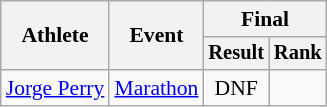<table class="wikitable" style="font-size:90%">
<tr>
<th rowspan=2>Athlete</th>
<th rowspan=2>Event</th>
<th colspan="2">Final</th>
</tr>
<tr style="font-size:95%">
<th>Result</th>
<th>Rank</th>
</tr>
<tr align=center>
<td align=left><a href='#'>Jorge Perry</a></td>
<td align=left><a href='#'>Marathon</a></td>
<td>DNF</td>
<td></td>
</tr>
</table>
